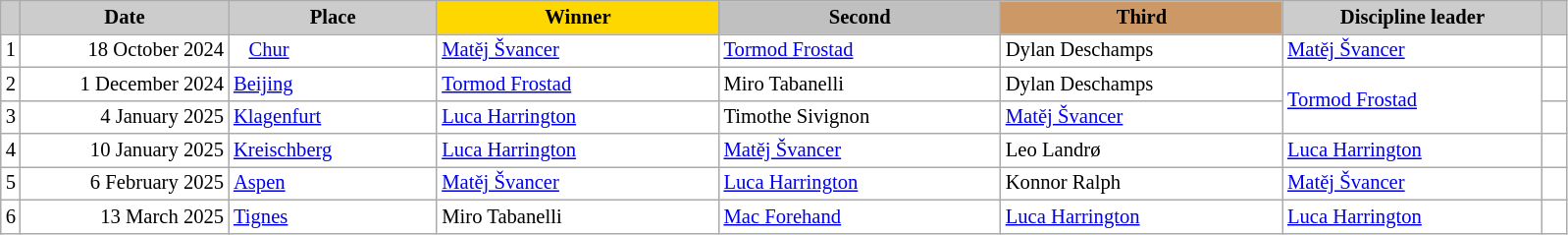<table class="wikitable plainrowheaders" style="background:#fff; font-size:86%; line-height:16px; border:grey solid 1px; border-collapse:collapse;">
<tr>
<th scope="col" style="background:#ccc; width=10 px;"></th>
<th scope="col" style="background:#ccc; width:135px;">Date</th>
<th scope="col" style="background:#ccc; width:135px;">Place</th>
<th scope="col" style="background:gold; width:185px;">Winner</th>
<th scope="col" style="background:silver; width:185px;">Second</th>
<th scope="col" style="background:#c96; width:185px;">Third</th>
<th scope="col" style="background:#ccc; width:170px;">Discipline leader</th>
<th scope="col" style="background:#ccc; width:10px;"></th>
</tr>
<tr>
<td align="center">1</td>
<td align="right">18 October 2024</td>
<td>   <a href='#'>Chur</a></td>
<td> <a href='#'>Matěj Švancer</a></td>
<td> <a href='#'>Tormod Frostad</a></td>
<td> Dylan Deschamps</td>
<td> <a href='#'>Matěj Švancer</a></td>
<td></td>
</tr>
<tr>
<td align="center">2</td>
<td align="right">1 December 2024</td>
<td> <a href='#'>Beijing</a></td>
<td> <a href='#'>Tormod Frostad</a></td>
<td> Miro Tabanelli</td>
<td> Dylan Deschamps</td>
<td rowspan="2"> <a href='#'>Tormod Frostad</a></td>
<td></td>
</tr>
<tr>
<td align="center">3</td>
<td align="right">4 January 2025</td>
<td> <a href='#'>Klagenfurt</a></td>
<td> <a href='#'>Luca Harrington</a></td>
<td> Timothe Sivignon</td>
<td> <a href='#'>Matěj Švancer</a></td>
<td></td>
</tr>
<tr>
<td align="center">4</td>
<td align="right">10 January 2025</td>
<td> <a href='#'>Kreischberg</a></td>
<td> <a href='#'>Luca Harrington</a></td>
<td> <a href='#'>Matěj Švancer</a></td>
<td> Leo Landrø</td>
<td> <a href='#'>Luca Harrington</a></td>
<td></td>
</tr>
<tr>
<td align="center">5</td>
<td align="right">6 February 2025</td>
<td> <a href='#'>Aspen</a></td>
<td> <a href='#'>Matěj Švancer</a></td>
<td> <a href='#'>Luca Harrington</a></td>
<td> Konnor Ralph</td>
<td> <a href='#'>Matěj Švancer</a></td>
<td></td>
</tr>
<tr>
<td align="center">6</td>
<td align="right">13 March 2025</td>
<td> <a href='#'>Tignes</a></td>
<td> Miro Tabanelli</td>
<td> <a href='#'>Mac Forehand</a></td>
<td> <a href='#'>Luca Harrington</a></td>
<td> <a href='#'>Luca Harrington</a></td>
<td></td>
</tr>
</table>
